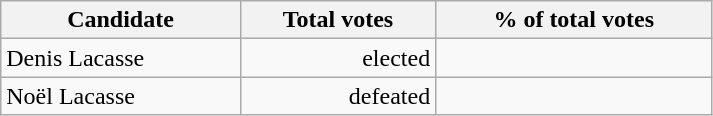<table class="wikitable" width="475">
<tr>
<th align="left">Candidate</th>
<th align="right">Total votes</th>
<th align="right">% of total votes</th>
</tr>
<tr>
<td align="left">Denis Lacasse</td>
<td align="right">elected</td>
<td align="right"></td>
</tr>
<tr>
<td align="left">Noël Lacasse</td>
<td align="right">defeated</td>
<td align="right"></td>
</tr>
</table>
